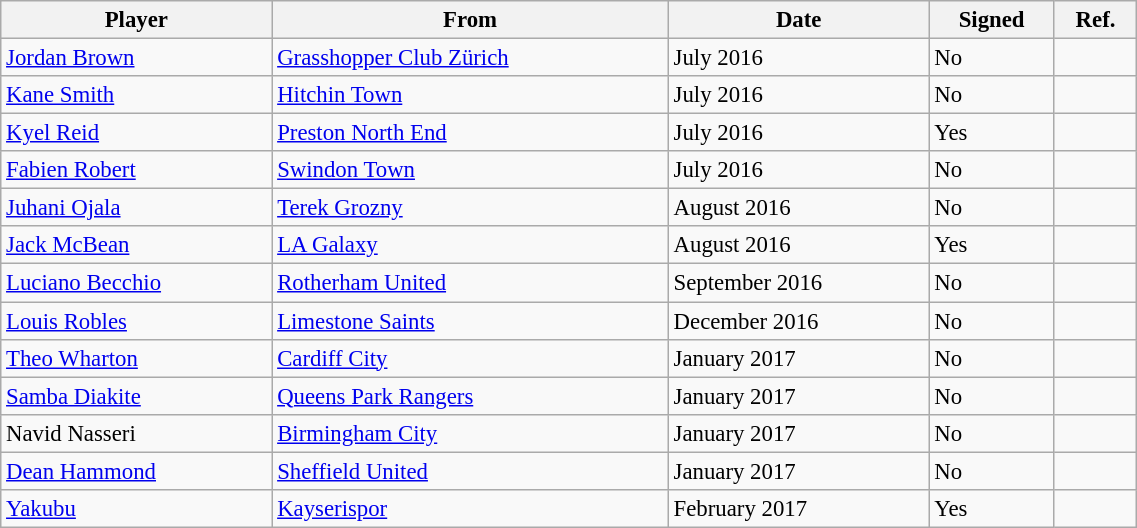<table class="wikitable sortable" style="text-align:center; font-size:95%;width:60%; text-align:left">
<tr>
<th>Player</th>
<th>From</th>
<th>Date</th>
<th>Signed</th>
<th>Ref.</th>
</tr>
<tr>
<td> <a href='#'>Jordan Brown</a></td>
<td> <a href='#'>Grasshopper Club Zürich</a></td>
<td>July 2016</td>
<td>No</td>
<td></td>
</tr>
<tr>
<td> <a href='#'>Kane Smith</a></td>
<td> <a href='#'>Hitchin Town</a></td>
<td>July 2016</td>
<td>No</td>
<td></td>
</tr>
<tr>
<td> <a href='#'>Kyel Reid</a></td>
<td> <a href='#'>Preston North End</a></td>
<td>July 2016</td>
<td>Yes</td>
<td></td>
</tr>
<tr>
<td> <a href='#'>Fabien Robert</a></td>
<td> <a href='#'>Swindon Town</a></td>
<td>July 2016</td>
<td>No</td>
<td></td>
</tr>
<tr>
<td> <a href='#'>Juhani Ojala</a></td>
<td> <a href='#'>Terek Grozny</a></td>
<td>August 2016</td>
<td>No</td>
<td></td>
</tr>
<tr>
<td> <a href='#'>Jack McBean</a></td>
<td> <a href='#'>LA Galaxy</a></td>
<td>August 2016</td>
<td>Yes</td>
<td></td>
</tr>
<tr>
<td> <a href='#'>Luciano Becchio</a></td>
<td> <a href='#'>Rotherham United</a></td>
<td>September 2016</td>
<td>No</td>
<td></td>
</tr>
<tr>
<td> <a href='#'>Louis Robles</a></td>
<td> <a href='#'>Limestone Saints</a></td>
<td>December 2016</td>
<td>No</td>
<td></td>
</tr>
<tr>
<td> <a href='#'>Theo Wharton</a></td>
<td> <a href='#'>Cardiff City</a></td>
<td>January 2017</td>
<td>No</td>
<td></td>
</tr>
<tr>
<td> <a href='#'>Samba Diakite</a></td>
<td> <a href='#'>Queens Park Rangers</a></td>
<td>January 2017</td>
<td>No</td>
<td></td>
</tr>
<tr>
<td> Navid Nasseri</td>
<td> <a href='#'>Birmingham City</a></td>
<td>January 2017</td>
<td>No</td>
<td></td>
</tr>
<tr>
<td> <a href='#'>Dean Hammond</a></td>
<td> <a href='#'>Sheffield United</a></td>
<td>January 2017</td>
<td>No</td>
<td></td>
</tr>
<tr>
<td> <a href='#'>Yakubu</a></td>
<td> <a href='#'>Kayserispor</a></td>
<td>February 2017</td>
<td>Yes</td>
<td></td>
</tr>
</table>
